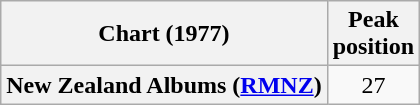<table class="wikitable sortable plainrowheaders" style="text-align:center">
<tr>
<th scope="col">Chart (1977)</th>
<th scope="col">Peak<br>position</th>
</tr>
<tr>
<th scope="row">New Zealand Albums (<a href='#'>RMNZ</a>)</th>
<td>27</td>
</tr>
</table>
